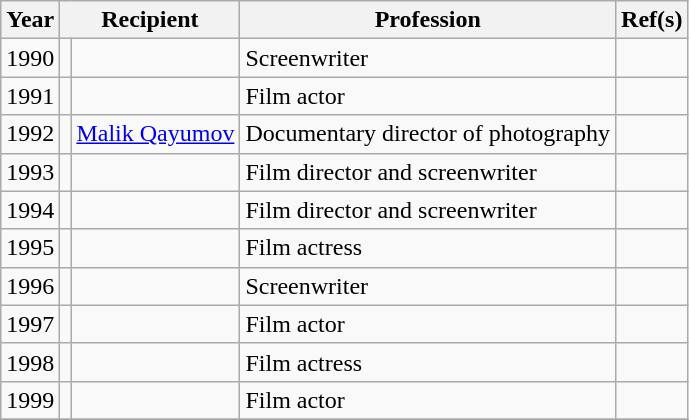<table class="wikitable sortable">
<tr>
<th scope="col">Year</th>
<th colspan="2">Recipient</th>
<th scope="col">Profession</th>
<th scope="col" class="unsortable">Ref(s)</th>
</tr>
<tr>
<td>1990</td>
<td data-sort-value="Gabrilovich"></td>
<td></td>
<td>Screenwriter</td>
<td></td>
</tr>
<tr>
<td>1991</td>
<td></td>
<td></td>
<td>Film actor</td>
<td></td>
</tr>
<tr>
<td>1992</td>
<td data-sort-value="Qayumov"></td>
<td><a href='#'>Malik Qayumov</a></td>
<td>Documentary director of photography</td>
<td></td>
</tr>
<tr>
<td>1993</td>
<td data-sort-value="Kheifits"></td>
<td></td>
<td>Film director and screenwriter</td>
<td></td>
</tr>
<tr>
<td>1994</td>
<td></td>
<td></td>
<td>Film director and screenwriter</td>
<td></td>
</tr>
<tr>
<td>1995</td>
<td></td>
<td></td>
<td>Film actress</td>
<td></td>
</tr>
<tr>
<td>1996</td>
<td data-sort-value="Frid"></td>
<td></td>
<td>Screenwriter</td>
<td></td>
</tr>
<tr>
<td>1997</td>
<td data-sort-value="Zhzhonov"></td>
<td></td>
<td>Film actor</td>
<td></td>
</tr>
<tr>
<td>1998</td>
<td></td>
<td></td>
<td>Film actress</td>
<td></td>
</tr>
<tr>
<td>1999</td>
<td></td>
<td></td>
<td>Film actor</td>
<td></td>
</tr>
<tr>
</tr>
</table>
